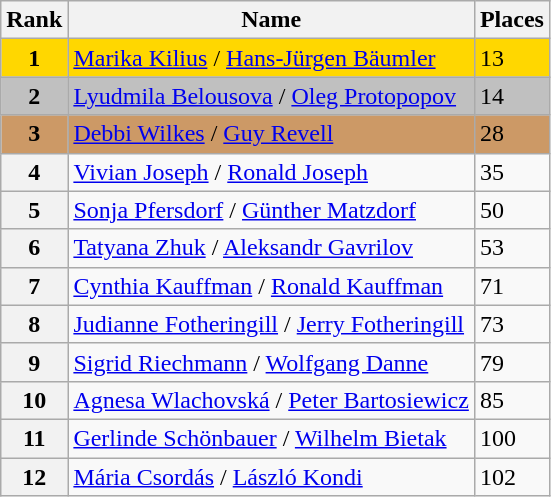<table class="wikitable">
<tr>
<th>Rank</th>
<th>Name</th>
<th>Places</th>
</tr>
<tr bgcolor=gold>
<td align=center><strong>1</strong></td>
<td> <a href='#'>Marika Kilius</a> / <a href='#'>Hans-Jürgen Bäumler</a></td>
<td>13</td>
</tr>
<tr bgcolor=silver>
<td align=center><strong>2</strong></td>
<td> <a href='#'>Lyudmila Belousova</a> / <a href='#'>Oleg Protopopov</a></td>
<td>14</td>
</tr>
<tr bgcolor=cc9966>
<td align=center><strong>3</strong></td>
<td> <a href='#'>Debbi Wilkes</a> / <a href='#'>Guy Revell</a></td>
<td>28</td>
</tr>
<tr>
<th>4</th>
<td> <a href='#'>Vivian Joseph</a> / <a href='#'>Ronald Joseph</a></td>
<td>35</td>
</tr>
<tr>
<th>5</th>
<td> <a href='#'>Sonja Pfersdorf</a> / <a href='#'>Günther Matzdorf</a></td>
<td>50</td>
</tr>
<tr>
<th>6</th>
<td> <a href='#'>Tatyana Zhuk</a> / <a href='#'>Aleksandr Gavrilov</a></td>
<td>53</td>
</tr>
<tr>
<th>7</th>
<td> <a href='#'>Cynthia Kauffman</a> / <a href='#'>Ronald Kauffman</a></td>
<td>71</td>
</tr>
<tr>
<th>8</th>
<td> <a href='#'>Judianne Fotheringill</a> / <a href='#'>Jerry Fotheringill</a></td>
<td>73</td>
</tr>
<tr>
<th>9</th>
<td> <a href='#'>Sigrid Riechmann</a> / <a href='#'>Wolfgang Danne</a></td>
<td>79</td>
</tr>
<tr>
<th>10</th>
<td> <a href='#'>Agnesa Wlachovská</a> / <a href='#'>Peter Bartosiewicz</a></td>
<td>85</td>
</tr>
<tr>
<th>11</th>
<td> <a href='#'>Gerlinde Schönbauer</a> / <a href='#'>Wilhelm Bietak</a></td>
<td>100</td>
</tr>
<tr>
<th>12</th>
<td> <a href='#'>Mária Csordás</a> / <a href='#'>László Kondi</a></td>
<td>102</td>
</tr>
</table>
